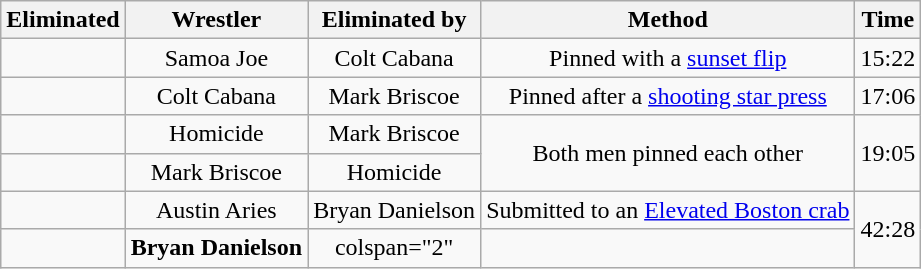<table class="wikitable sortable" style="text-align:center;">
<tr>
<th>Eliminated</th>
<th>Wrestler</th>
<th>Eliminated by</th>
<th>Method</th>
<th>Time</th>
</tr>
<tr>
<td></td>
<td>Samoa Joe</td>
<td>Colt Cabana</td>
<td>Pinned with a <a href='#'>sunset flip</a></td>
<td>15:22</td>
</tr>
<tr>
<td></td>
<td>Colt Cabana</td>
<td>Mark Briscoe</td>
<td>Pinned after a <a href='#'>shooting star press</a></td>
<td>17:06</td>
</tr>
<tr>
<td></td>
<td>Homicide</td>
<td>Mark Briscoe</td>
<td rowspan=2>Both men pinned each other</td>
<td rowspan=2>19:05</td>
</tr>
<tr>
<td></td>
<td>Mark Briscoe</td>
<td>Homicide</td>
</tr>
<tr>
<td></td>
<td>Austin Aries</td>
<td>Bryan Danielson</td>
<td>Submitted to an <a href='#'>Elevated Boston crab</a></td>
<td rowspan=2>42:28</td>
</tr>
<tr>
<td></td>
<td><strong>Bryan Danielson</strong></td>
<td>colspan="2" </td>
</tr>
</table>
